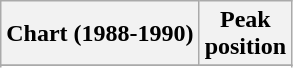<table class="wikitable sortable">
<tr>
<th>Chart (1988-1990)</th>
<th>Peak<br>position</th>
</tr>
<tr>
</tr>
<tr>
</tr>
<tr>
</tr>
<tr>
</tr>
<tr>
</tr>
<tr>
</tr>
<tr>
</tr>
</table>
